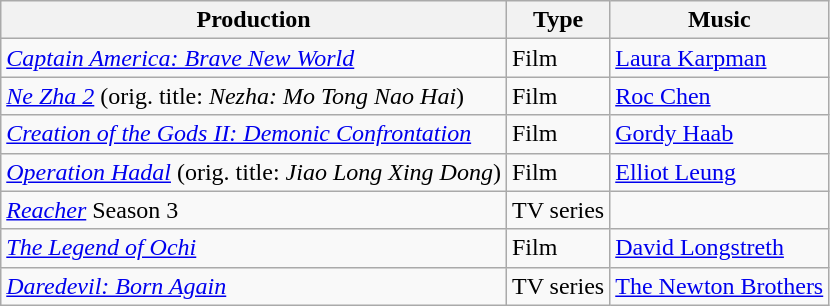<table class="wikitable sortable">
<tr>
<th>Production</th>
<th>Type</th>
<th>Music</th>
</tr>
<tr>
<td><em><a href='#'>Captain America: Brave New World</a></em></td>
<td>Film</td>
<td><a href='#'>Laura Karpman</a></td>
</tr>
<tr>
<td><em><a href='#'>Ne Zha 2</a></em> (orig. title: <em>Nezha: Mo Tong Nao Hai</em>)</td>
<td>Film</td>
<td><a href='#'>Roc Chen</a></td>
</tr>
<tr>
<td><em><a href='#'>Creation of the Gods II: Demonic Confrontation</a></em></td>
<td>Film</td>
<td><a href='#'>Gordy Haab</a></td>
</tr>
<tr>
<td><em><a href='#'>Operation Hadal</a></em> (orig. title: <em>Jiao Long Xing Dong</em>)</td>
<td>Film</td>
<td><a href='#'>Elliot Leung</a></td>
</tr>
<tr>
<td><em><a href='#'>Reacher</a></em> Season 3</td>
<td>TV series</td>
<td> </td>
</tr>
<tr>
<td><em><a href='#'>The Legend of Ochi</a></em></td>
<td>Film</td>
<td><a href='#'>David Longstreth</a></td>
</tr>
<tr>
<td><em><a href='#'>Daredevil: Born Again</a></em></td>
<td>TV series</td>
<td><a href='#'>The Newton Brothers</a></td>
</tr>
</table>
